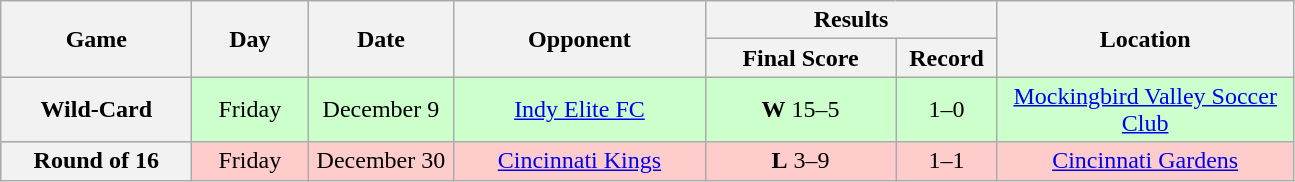<table class="wikitable">
<tr>
<th rowspan="2" width="120">Game</th>
<th rowspan="2" width="70">Day</th>
<th rowspan="2" width="90">Date</th>
<th rowspan="2" width="160">Opponent</th>
<th colspan="2" width="180">Results</th>
<th rowspan="2" width="190">Location</th>
</tr>
<tr>
<th width="120">Final Score</th>
<th width="60">Record</th>
</tr>
<tr align="center" bgcolor="#CCFFCC">
<th>Wild-Card</th>
<td>Friday</td>
<td>December 9</td>
<td><a href='#'>Indy Elite FC</a></td>
<td><strong>W</strong> 15–5</td>
<td>1–0</td>
<td><a href='#'>Mockingbird Valley Soccer Club</a></td>
</tr>
<tr align="center" bgcolor="#FFCCCC">
<th>Round of 16</th>
<td>Friday</td>
<td>December 30</td>
<td><a href='#'>Cincinnati Kings</a></td>
<td><strong>L</strong> 3–9</td>
<td>1–1</td>
<td><a href='#'>Cincinnati Gardens</a></td>
</tr>
</table>
